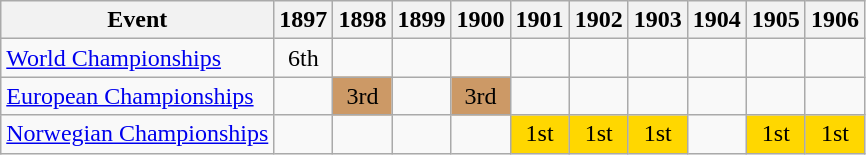<table class="wikitable">
<tr>
<th>Event</th>
<th>1897</th>
<th>1898</th>
<th>1899</th>
<th>1900</th>
<th>1901</th>
<th>1902</th>
<th>1903</th>
<th>1904</th>
<th>1905</th>
<th>1906</th>
</tr>
<tr>
<td><a href='#'>World Championships</a></td>
<td align="center">6th</td>
<td></td>
<td></td>
<td></td>
<td></td>
<td></td>
<td></td>
<td></td>
<td></td>
</tr>
<tr>
<td><a href='#'>European Championships</a></td>
<td></td>
<td align="center" bgcolor="cc9966">3rd</td>
<td></td>
<td align="center" bgcolor="cc9966">3rd</td>
<td></td>
<td></td>
<td></td>
<td></td>
<td></td>
<td></td>
</tr>
<tr>
<td><a href='#'>Norwegian Championships</a></td>
<td></td>
<td></td>
<td></td>
<td></td>
<td align="center" bgcolor="gold">1st</td>
<td align="center" bgcolor="gold">1st</td>
<td align="center" bgcolor="gold">1st</td>
<td></td>
<td align="center" bgcolor="gold">1st</td>
<td align="center" bgcolor="gold">1st</td>
</tr>
</table>
